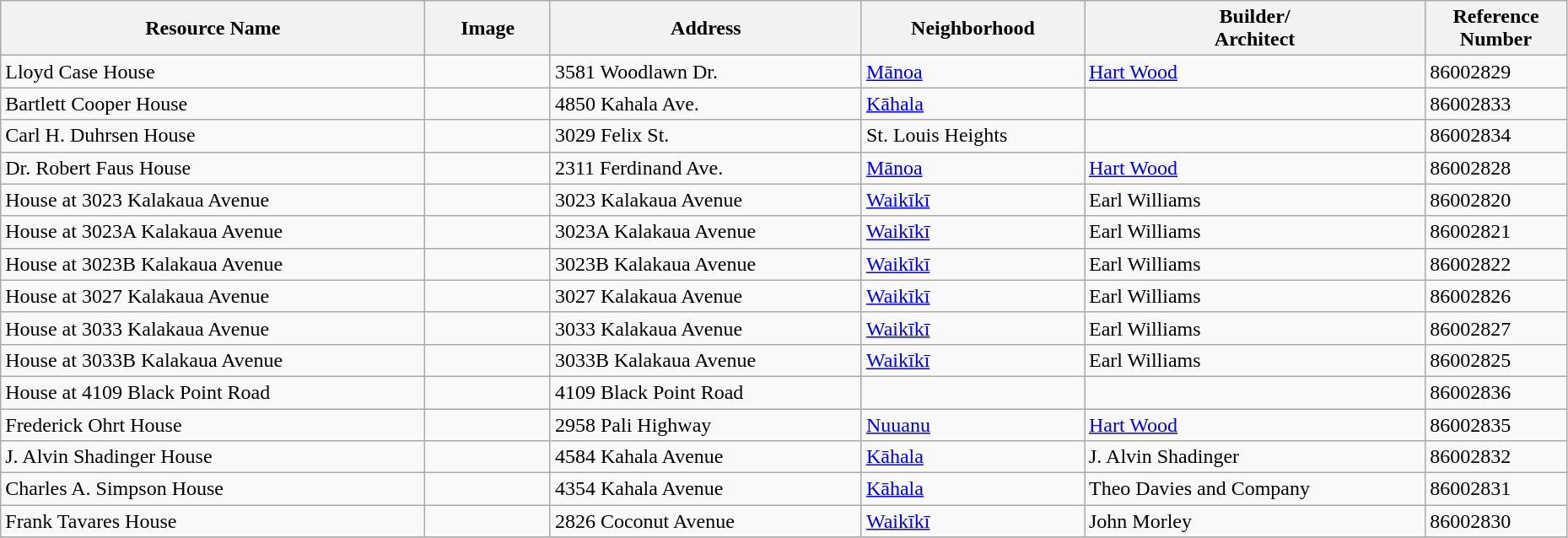<table class="wikitable sortable" style="width:98%">
<tr>
<th><strong>Resource Name</strong></th>
<th width = 8% class="unsortable"><strong>Image</strong></th>
<th><strong>Address</strong></th>
<th><strong>Neighborhood</strong></th>
<th><strong>Builder/<br>Architect</strong></th>
<th><strong>Reference<br>Number</strong></th>
</tr>
<tr ->
<td>Lloyd Case House</td>
<td></td>
<td>3581 Woodlawn Dr.<br><small></small></td>
<td><a href='#'>Mānoa</a></td>
<td><a href='#'>Hart Wood</a></td>
<td>86002829</td>
</tr>
<tr ->
<td>Bartlett Cooper House</td>
<td></td>
<td>4850 Kahala Ave.<br><small></small></td>
<td><a href='#'>Kāhala</a></td>
<td></td>
<td>86002833</td>
</tr>
<tr ->
<td>Carl H. Duhrsen House</td>
<td></td>
<td>3029 Felix St.<br><small></small></td>
<td>St. Louis Heights</td>
<td></td>
<td>86002834</td>
</tr>
<tr ->
<td>Dr. Robert Faus House</td>
<td></td>
<td>2311 Ferdinand Ave.<br><small></small></td>
<td><a href='#'>Mānoa</a></td>
<td><a href='#'>Hart Wood</a></td>
<td>86002828</td>
</tr>
<tr ->
<td>House at 3023 Kalakaua Avenue</td>
<td></td>
<td>3023 Kalakaua Avenue<br><small></small></td>
<td><a href='#'>Waikīkī</a></td>
<td>Earl Williams</td>
<td>86002820</td>
</tr>
<tr ->
<td>House at 3023A Kalakaua Avenue</td>
<td></td>
<td>3023A Kalakaua Avenue<br><small></small></td>
<td><a href='#'>Waikīkī</a></td>
<td>Earl Williams</td>
<td>86002821</td>
</tr>
<tr ->
<td>House at 3023B Kalakaua Avenue</td>
<td></td>
<td>3023B Kalakaua Avenue<br><small></small></td>
<td><a href='#'>Waikīkī</a></td>
<td>Earl Williams</td>
<td>86002822</td>
</tr>
<tr ->
<td>House at 3027 Kalakaua Avenue</td>
<td></td>
<td>3027 Kalakaua Avenue<br><small></small></td>
<td><a href='#'>Waikīkī</a></td>
<td>Earl Williams</td>
<td>86002826</td>
</tr>
<tr ->
<td>House at 3033 Kalakaua Avenue</td>
<td></td>
<td>3033 Kalakaua Avenue<br><small></small></td>
<td><a href='#'>Waikīkī</a></td>
<td>Earl Williams</td>
<td>86002827</td>
</tr>
<tr ->
<td>House at 3033B Kalakaua Avenue</td>
<td></td>
<td>3033B Kalakaua Avenue<br><small></small></td>
<td><a href='#'>Waikīkī</a></td>
<td>Earl Williams</td>
<td>86002825</td>
</tr>
<tr ->
<td>House at 4109 Black Point Road</td>
<td></td>
<td>4109 Black Point Road<br><small></small></td>
<td></td>
<td></td>
<td>86002836</td>
</tr>
<tr ->
<td>Frederick Ohrt House</td>
<td></td>
<td>2958 Pali Highway<br><small></small></td>
<td><a href='#'>Nuuanu</a></td>
<td><a href='#'>Hart Wood</a></td>
<td>86002835</td>
</tr>
<tr ->
<td>J. Alvin Shadinger House</td>
<td></td>
<td>4584 Kahala Avenue<br><small></small></td>
<td><a href='#'>Kāhala</a></td>
<td>J. Alvin Shadinger</td>
<td>86002832</td>
</tr>
<tr ->
<td>Charles A. Simpson House</td>
<td></td>
<td>4354 Kahala Avenue<br><small></small></td>
<td><a href='#'>Kāhala</a></td>
<td>Theo Davies and Company</td>
<td>86002831</td>
</tr>
<tr ->
<td>Frank Tavares House</td>
<td></td>
<td>2826 Coconut Avenue<br><small></small></td>
<td><a href='#'>Waikīkī</a></td>
<td>John Morley</td>
<td>86002830</td>
</tr>
<tr ->
</tr>
</table>
